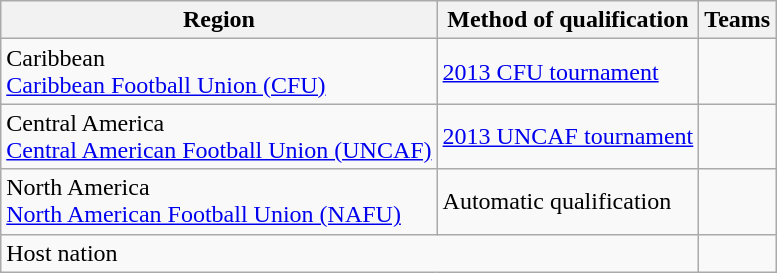<table class=wikitable>
<tr>
<th>Region</th>
<th>Method of qualification</th>
<th>Teams</th>
</tr>
<tr>
<td>Caribbean<br><a href='#'>Caribbean Football Union (CFU)</a></td>
<td><a href='#'>2013 CFU tournament</a></td>
<td><br> <br></td>
</tr>
<tr>
<td>Central America<br><a href='#'>Central American Football Union (UNCAF)</a></td>
<td><a href='#'>2013 UNCAF tournament</a></td>
<td><br> </td>
</tr>
<tr>
<td>North America<br><a href='#'>North American Football Union (NAFU)</a></td>
<td>Automatic qualification</td>
<td><br><br></td>
</tr>
<tr>
<td colspan=2>Host nation</td>
<td></td>
</tr>
</table>
